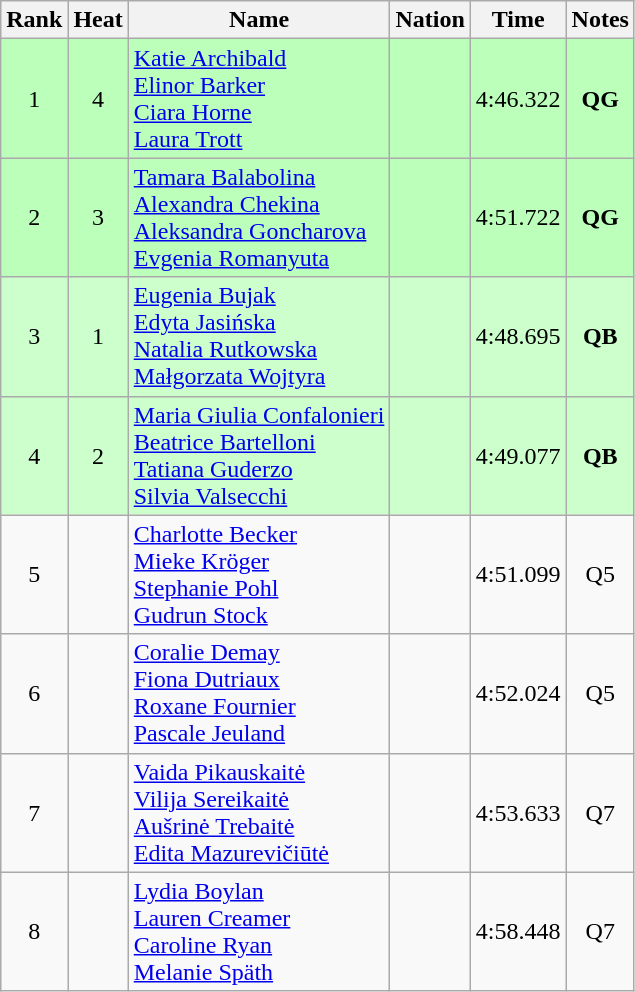<table class="wikitable sortable" style="text-align:center">
<tr>
<th>Rank</th>
<th>Heat</th>
<th>Name</th>
<th>Nation</th>
<th>Time</th>
<th>Notes</th>
</tr>
<tr bgcolor=bbffbb>
<td>1</td>
<td>4</td>
<td align=left><a href='#'>Katie Archibald</a><br><a href='#'>Elinor Barker</a><br><a href='#'>Ciara Horne</a><br><a href='#'>Laura Trott</a></td>
<td align=left></td>
<td>4:46.322</td>
<td><strong>QG</strong></td>
</tr>
<tr bgcolor=bbffbb>
<td>2</td>
<td>3</td>
<td align=left><a href='#'>Tamara Balabolina</a><br><a href='#'>Alexandra Chekina</a><br><a href='#'>Aleksandra Goncharova</a><br><a href='#'>Evgenia Romanyuta</a></td>
<td align=left></td>
<td>4:51.722</td>
<td><strong>QG</strong></td>
</tr>
<tr bgcolor=ccffcc>
<td>3</td>
<td>1</td>
<td align=left><a href='#'>Eugenia Bujak</a><br><a href='#'>Edyta Jasińska</a><br><a href='#'>Natalia Rutkowska</a><br><a href='#'>Małgorzata Wojtyra</a></td>
<td align=left></td>
<td>4:48.695</td>
<td><strong>QB</strong></td>
</tr>
<tr bgcolor=ccffcc>
<td>4</td>
<td>2</td>
<td align=left><a href='#'>Maria Giulia Confalonieri</a><br><a href='#'>Beatrice Bartelloni</a><br><a href='#'>Tatiana Guderzo</a><br><a href='#'>Silvia Valsecchi</a></td>
<td align=left></td>
<td>4:49.077</td>
<td><strong>QB</strong></td>
</tr>
<tr>
<td>5</td>
<td></td>
<td align=left><a href='#'>Charlotte Becker</a><br><a href='#'>Mieke Kröger</a><br><a href='#'>Stephanie Pohl</a><br><a href='#'>Gudrun Stock</a></td>
<td align=left></td>
<td>4:51.099</td>
<td>Q5</td>
</tr>
<tr>
<td>6</td>
<td></td>
<td align=left><a href='#'>Coralie Demay</a><br><a href='#'>Fiona Dutriaux</a><br><a href='#'>Roxane Fournier</a><br><a href='#'>Pascale Jeuland</a></td>
<td align=left></td>
<td>4:52.024</td>
<td>Q5</td>
</tr>
<tr>
<td>7</td>
<td></td>
<td align=left><a href='#'>Vaida Pikauskaitė</a><br><a href='#'>Vilija Sereikaitė</a><br><a href='#'>Aušrinė Trebaitė</a><br><a href='#'>Edita Mazurevičiūtė</a></td>
<td align=left></td>
<td>4:53.633</td>
<td>Q7</td>
</tr>
<tr>
<td>8</td>
<td></td>
<td align=left><a href='#'>Lydia Boylan</a><br><a href='#'>Lauren Creamer</a><br><a href='#'>Caroline Ryan</a><br><a href='#'>Melanie Späth</a></td>
<td align=left></td>
<td>4:58.448</td>
<td>Q7</td>
</tr>
</table>
